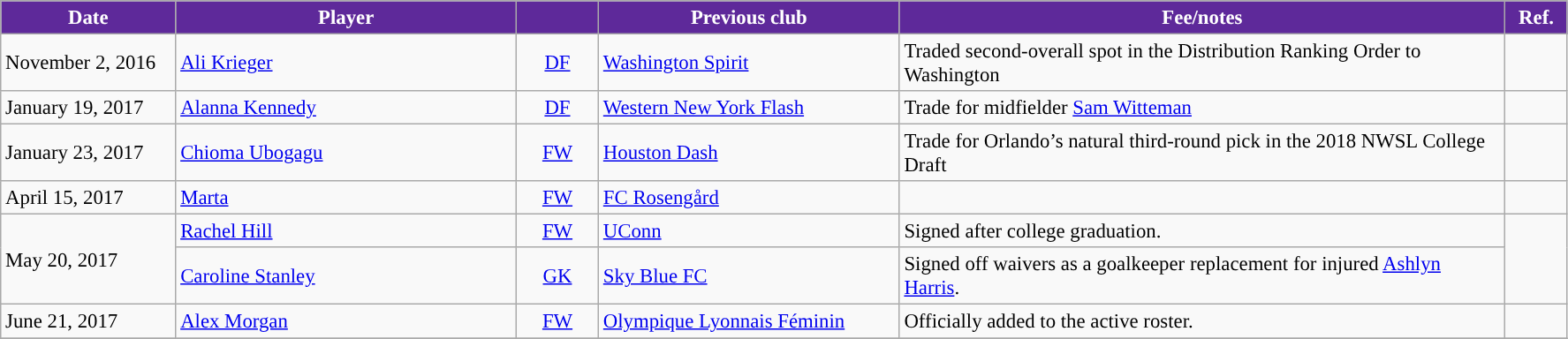<table class="wikitable" style="text-align:left; font-size:95%;">
<tr>
<th style="background:#5E299A; color:white; width:125px;">Date</th>
<th style="background:#5E299A; color:white; width:250px;">Player</th>
<th style="background:#5E299A; color:white; width:55px;"></th>
<th style="background:#5E299A; color:white; width:220px;">Previous club</th>
<th style="background:#5E299A; color:white; width:450px;">Fee/notes</th>
<th style="background:#5E299A; color:white; width:40px;">Ref.</th>
</tr>
<tr>
<td>November 2, 2016</td>
<td> <a href='#'>Ali Krieger</a></td>
<td style="text-align: center;"><a href='#'>DF</a></td>
<td> <a href='#'>Washington Spirit</a></td>
<td>Traded second-overall spot in the Distribution Ranking Order to Washington</td>
<td></td>
</tr>
<tr>
<td>January 19, 2017</td>
<td> <a href='#'>Alanna Kennedy</a></td>
<td style="text-align: center;"><a href='#'>DF</a></td>
<td> <a href='#'>Western New York Flash</a></td>
<td>Trade for midfielder <a href='#'>Sam Witteman</a></td>
<td></td>
</tr>
<tr>
<td>January 23, 2017</td>
<td> <a href='#'>Chioma Ubogagu</a></td>
<td style="text-align: center;"><a href='#'>FW</a></td>
<td> <a href='#'>Houston Dash</a></td>
<td>Trade for Orlando’s natural third-round pick in the 2018 NWSL College Draft</td>
<td></td>
</tr>
<tr>
<td>April 15, 2017</td>
<td> <a href='#'>Marta</a></td>
<td style="text-align: center;"><a href='#'>FW</a></td>
<td> <a href='#'>FC Rosengård</a></td>
<td></td>
<td></td>
</tr>
<tr>
<td rowspan=2>May 20, 2017</td>
<td> <a href='#'>Rachel Hill</a></td>
<td style="text-align: center;"><a href='#'>FW</a></td>
<td> <a href='#'>UConn</a></td>
<td>Signed after college graduation.</td>
<td rowspan=2></td>
</tr>
<tr>
<td> <a href='#'>Caroline Stanley</a></td>
<td style="text-align: center;"><a href='#'>GK</a></td>
<td> <a href='#'>Sky Blue FC</a></td>
<td>Signed off waivers as a goalkeeper replacement for injured <a href='#'>Ashlyn Harris</a>.</td>
</tr>
<tr>
<td>June 21, 2017</td>
<td> <a href='#'>Alex Morgan</a></td>
<td style="text-align: center;"><a href='#'>FW</a></td>
<td> <a href='#'>Olympique Lyonnais Féminin</a></td>
<td>Officially added to the active roster.</td>
<td></td>
</tr>
<tr>
</tr>
</table>
